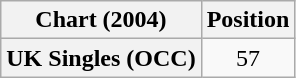<table class="wikitable plainrowheaders" style="text-align:center">
<tr>
<th scope="col">Chart (2004)</th>
<th scope="col">Position</th>
</tr>
<tr>
<th scope="row">UK Singles (OCC)</th>
<td>57</td>
</tr>
</table>
